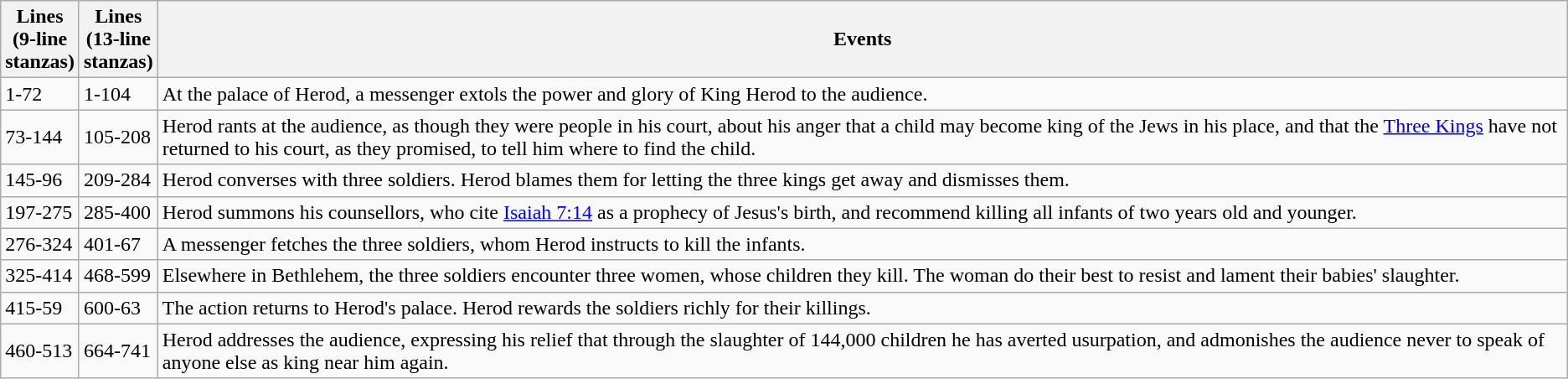<table class="wikitable">
<tr>
<th>Lines<br>(9-line<br>stanzas)</th>
<th>Lines<br>(13-line<br>stanzas)</th>
<th>Events</th>
</tr>
<tr>
<td>1-72</td>
<td>1-104</td>
<td>At the palace of Herod, a messenger extols the power and glory of King Herod to the audience.</td>
</tr>
<tr>
<td>73-144</td>
<td>105-208</td>
<td>Herod rants at the audience, as though they were people in his court, about his anger that a child may become king of the Jews in his place, and that the <a href='#'>Three Kings</a> have not returned to his court, as they promised, to tell him where to find the child.</td>
</tr>
<tr>
<td>145-96</td>
<td>209-284</td>
<td>Herod converses with three soldiers. Herod blames them for letting the three kings get away and dismisses them.</td>
</tr>
<tr>
<td>197-275</td>
<td>285-400</td>
<td>Herod summons his counsellors, who cite <a href='#'>Isaiah 7:14</a> as a prophecy of Jesus's birth, and recommend killing all infants of two years old and younger.</td>
</tr>
<tr>
<td>276-324</td>
<td>401-67</td>
<td>A messenger fetches the three soldiers, whom Herod instructs to kill the infants.</td>
</tr>
<tr>
<td>325-414</td>
<td>468-599</td>
<td>Elsewhere in Bethlehem, the three soldiers encounter three women, whose children they kill. The woman do their best to resist and lament their babies' slaughter.</td>
</tr>
<tr>
<td>415-59</td>
<td>600-63</td>
<td>The action returns to Herod's palace. Herod rewards the soldiers richly for their killings.</td>
</tr>
<tr>
<td>460-513</td>
<td>664-741</td>
<td>Herod addresses the audience, expressing his relief that through the slaughter of 144,000 children he has averted usurpation, and admonishes the audience never to speak of anyone else as king near him again.</td>
</tr>
</table>
